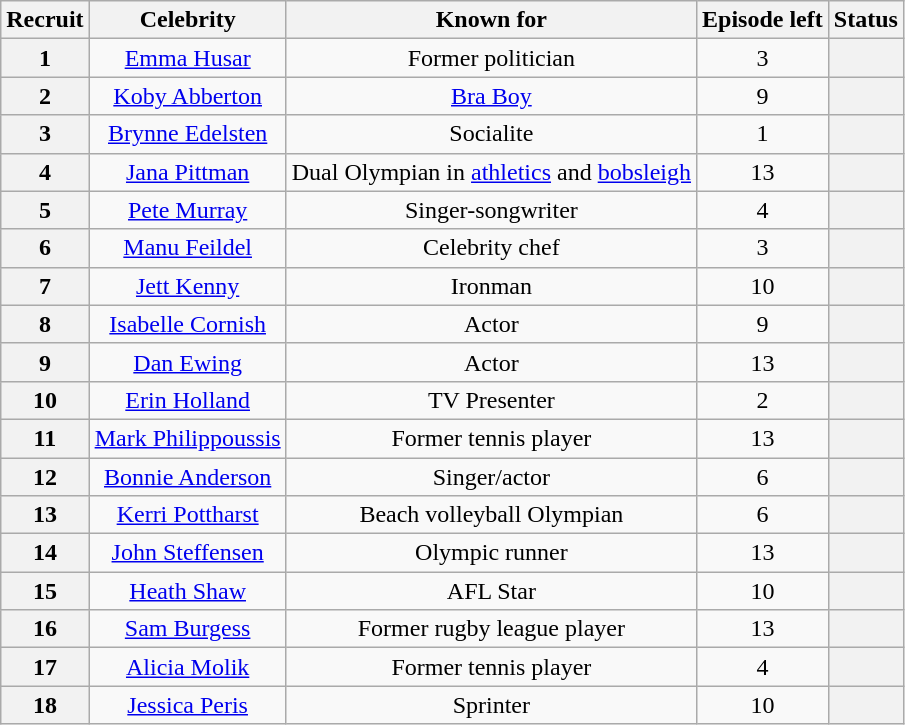<table class="wikitable sortable" style="text-align:center">
<tr>
<th scope="col">Recruit</th>
<th scope="col">Celebrity</th>
<th scope="col">Known for</th>
<th scope="col">Episode left</th>
<th scope="col">Status</th>
</tr>
<tr>
<th scope="row">1</th>
<td><a href='#'>Emma Husar</a></td>
<td>Former politician</td>
<td align="center">3</td>
<th></th>
</tr>
<tr>
<th scope="row">2</th>
<td><a href='#'>Koby Abberton</a></td>
<td><a href='#'>Bra Boy</a></td>
<td align="center">9</td>
<th></th>
</tr>
<tr>
<th scope="row">3</th>
<td><a href='#'>Brynne Edelsten</a></td>
<td>Socialite</td>
<td align="center">1</td>
<th></th>
</tr>
<tr>
<th scope="row">4</th>
<td><a href='#'>Jana Pittman</a></td>
<td>Dual Olympian in <a href='#'>athletics</a> and <a href='#'>bobsleigh</a></td>
<td align="center">13</td>
<th></th>
</tr>
<tr>
<th scope="row">5</th>
<td><a href='#'>Pete Murray</a></td>
<td>Singer-songwriter</td>
<td align="center">4</td>
<th></th>
</tr>
<tr>
<th scope="row">6</th>
<td><a href='#'>Manu Feildel</a></td>
<td>Celebrity chef</td>
<td align="center">3</td>
<th></th>
</tr>
<tr>
<th scope="row">7</th>
<td><a href='#'>Jett Kenny</a></td>
<td>Ironman</td>
<td align="center">10</td>
<th></th>
</tr>
<tr>
<th scope="row">8</th>
<td><a href='#'>Isabelle Cornish</a></td>
<td>Actor</td>
<td align="center">9</td>
<th></th>
</tr>
<tr>
<th scope="row">9</th>
<td><a href='#'>Dan Ewing</a></td>
<td>Actor</td>
<td align="center">13</td>
<th></th>
</tr>
<tr>
<th scope="row">10</th>
<td><a href='#'>Erin Holland</a></td>
<td>TV Presenter</td>
<td align="center">2</td>
<th></th>
</tr>
<tr>
<th scope="row">11</th>
<td><a href='#'>Mark Philippoussis</a></td>
<td>Former tennis player</td>
<td align="center">13</td>
<th></th>
</tr>
<tr>
<th scope="row">12</th>
<td><a href='#'>Bonnie Anderson</a></td>
<td>Singer/actor</td>
<td align="center">6</td>
<th></th>
</tr>
<tr>
<th scope="row">13</th>
<td><a href='#'>Kerri Pottharst</a></td>
<td>Beach volleyball Olympian</td>
<td align="center">6</td>
<th></th>
</tr>
<tr>
<th scope="row">14</th>
<td><a href='#'>John Steffensen</a></td>
<td>Olympic runner</td>
<td align="center">13</td>
<th></th>
</tr>
<tr>
<th scope="row">15</th>
<td><a href='#'>Heath Shaw</a></td>
<td>AFL Star</td>
<td align="center">10</td>
<th></th>
</tr>
<tr>
<th scope="row">16</th>
<td><a href='#'>Sam Burgess</a></td>
<td>Former rugby league player</td>
<td align="center">13</td>
<th></th>
</tr>
<tr>
<th scope="row">17</th>
<td><a href='#'>Alicia Molik</a></td>
<td>Former tennis player</td>
<td align="center">4</td>
<th></th>
</tr>
<tr>
<th scope="row">18</th>
<td><a href='#'>Jessica Peris</a></td>
<td>Sprinter</td>
<td align="center">10</td>
<th></th>
</tr>
</table>
